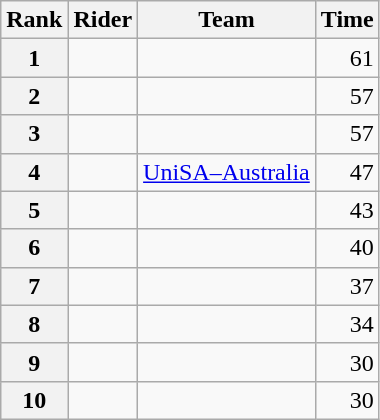<table class="wikitable" margin-bottom:0;">
<tr>
<th scope="col">Rank</th>
<th scope="col">Rider</th>
<th scope="col">Team</th>
<th scope="col">Time</th>
</tr>
<tr>
<th scope="row">1</th>
<td> </td>
<td></td>
<td align="right">61</td>
</tr>
<tr>
<th scope="row">2</th>
<td></td>
<td></td>
<td align="right">57</td>
</tr>
<tr>
<th scope="row">3</th>
<td> </td>
<td></td>
<td align="right">57</td>
</tr>
<tr>
<th scope="row">4</th>
<td></td>
<td><a href='#'>UniSA–Australia</a></td>
<td align="right">47</td>
</tr>
<tr>
<th scope="row">5</th>
<td></td>
<td></td>
<td align="right">43</td>
</tr>
<tr>
<th scope="row">6</th>
<td></td>
<td></td>
<td align="right">40</td>
</tr>
<tr>
<th scope="row">7</th>
<td></td>
<td></td>
<td align="right">37</td>
</tr>
<tr>
<th scope="row">8</th>
<td></td>
<td></td>
<td align="right">34</td>
</tr>
<tr>
<th scope="row">9</th>
<td></td>
<td></td>
<td align="right">30</td>
</tr>
<tr>
<th scope="row">10</th>
<td></td>
<td></td>
<td align="right">30</td>
</tr>
</table>
